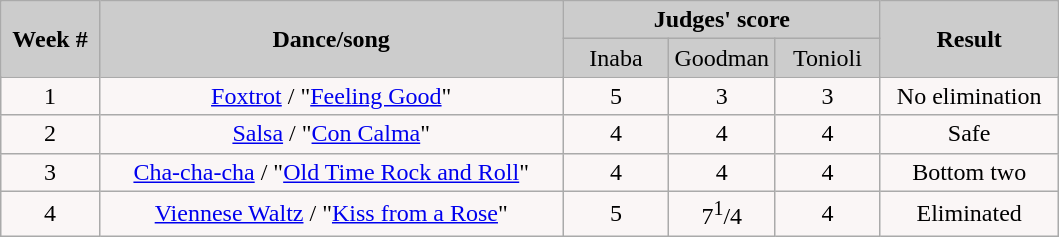<table class="wikitable">
<tr style="text-align: center; background:#ccc;">
<td rowspan="2"><strong>Week #</strong></td>
<td rowspan="2"><strong>Dance/song</strong></td>
<td colspan="3"><strong>Judges' score</strong></td>
<td rowspan="2"><strong>Result</strong></td>
</tr>
<tr style="text-align: center; background:#ccc;">
<td style="width:10%; ">Inaba</td>
<td style="width:10%; ">Goodman</td>
<td style="width:10%; ">Tonioli</td>
</tr>
<tr>
<td style="text-align: center; background:#faf6f6;">1</td>
<td style="text-align: center; background:#faf6f6;"><a href='#'>Foxtrot</a> / "<a href='#'>Feeling Good</a>"</td>
<td style="text-align: center; background:#faf6f6;">5</td>
<td style="text-align: center; background:#faf6f6;">3</td>
<td style="text-align: center; background:#faf6f6;">3</td>
<td style="text-align: center; background:#faf6f6;">No elimination</td>
</tr>
<tr>
<td style="text-align: center; background:#faf6f6;">2</td>
<td style="text-align: center; background:#faf6f6;"><a href='#'>Salsa</a> / "<a href='#'>Con Calma</a>"</td>
<td style="text-align: center; background:#faf6f6;">4</td>
<td style="text-align: center; background:#faf6f6;">4</td>
<td style="text-align: center; background:#faf6f6;">4</td>
<td style="text-align: center; background:#faf6f6;">Safe</td>
</tr>
<tr>
<td style="text-align: center; background:#faf6f6;">3</td>
<td style="text-align: center; background:#faf6f6;"><a href='#'>Cha-cha-cha</a> / "<a href='#'>Old Time Rock and Roll</a>"</td>
<td style="text-align: center; background:#faf6f6;">4</td>
<td style="text-align: center; background:#faf6f6;">4</td>
<td style="text-align: center; background:#faf6f6;">4</td>
<td style="text-align: center; background:#faf6f6;">Bottom two</td>
</tr>
<tr>
<td style="text-align: center; background:#faf6f6;">4</td>
<td style="text-align: center; background:#faf6f6;"><a href='#'>Viennese Waltz</a> / "<a href='#'>Kiss from a Rose</a>"</td>
<td style="text-align: center; background:#faf6f6;">5</td>
<td style="text-align: center; background:#faf6f6;">7<sup>1</sup>/4</td>
<td style="text-align: center; background:#faf6f6;">4</td>
<td style="text-align: center; background:#faf6f6;">Eliminated</td>
</tr>
</table>
